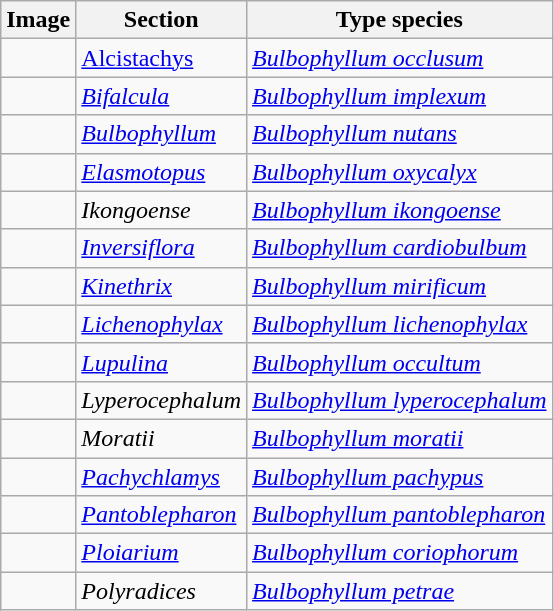<table class="wikitable collapsible">
<tr>
<th>Image</th>
<th>Section</th>
<th>Type species</th>
</tr>
<tr>
<td></td>
<td><a href='#'>Alcistachys</a></td>
<td><em><a href='#'>Bulbophyllum occlusum</a></em></td>
</tr>
<tr>
<td></td>
<td><a href='#'><em>Bifalcula</em></a></td>
<td><em><a href='#'>Bulbophyllum implexum</a></em></td>
</tr>
<tr>
<td></td>
<td><a href='#'><em>Bulbophyllum</em></a></td>
<td><em><a href='#'>Bulbophyllum nutans</a></em></td>
</tr>
<tr>
<td></td>
<td><a href='#'><em>Elasmotopus</em></a></td>
<td><em><a href='#'>Bulbophyllum oxycalyx</a></em></td>
</tr>
<tr>
<td></td>
<td><em>Ikongoense</em></td>
<td><em><a href='#'>Bulbophyllum ikongoense</a></em></td>
</tr>
<tr>
<td></td>
<td><a href='#'><em>Inversiflora</em></a></td>
<td><em><a href='#'>Bulbophyllum cardiobulbum</a></em></td>
</tr>
<tr>
<td></td>
<td><a href='#'><em>Kinethrix</em></a></td>
<td><em><a href='#'>Bulbophyllum mirificum</a></em></td>
</tr>
<tr>
<td></td>
<td><a href='#'><em>Lichenophylax</em></a></td>
<td><em><a href='#'>Bulbophyllum lichenophylax</a></em></td>
</tr>
<tr>
<td></td>
<td><a href='#'><em>Lupulina</em></a></td>
<td><em><a href='#'>Bulbophyllum occultum</a></em></td>
</tr>
<tr>
<td></td>
<td><em>Lyperocephalum</em></td>
<td><em><a href='#'>Bulbophyllum lyperocephalum</a></em></td>
</tr>
<tr>
<td></td>
<td><em>Moratii </em></td>
<td><em><a href='#'>Bulbophyllum moratii </a></em></td>
</tr>
<tr>
<td></td>
<td><a href='#'><em>Pachychlamys</em></a></td>
<td><em><a href='#'>Bulbophyllum pachypus</a></em></td>
</tr>
<tr>
<td></td>
<td><a href='#'><em>Pantoblepharon</em></a></td>
<td><em><a href='#'>Bulbophyllum pantoblepharon</a></em></td>
</tr>
<tr>
<td></td>
<td><a href='#'><em>Ploiarium</em></a></td>
<td><em><a href='#'>Bulbophyllum coriophorum</a></em></td>
</tr>
<tr>
<td></td>
<td><em>Polyradices</em></td>
<td><em><a href='#'>Bulbophyllum petrae</a></em></td>
</tr>
</table>
